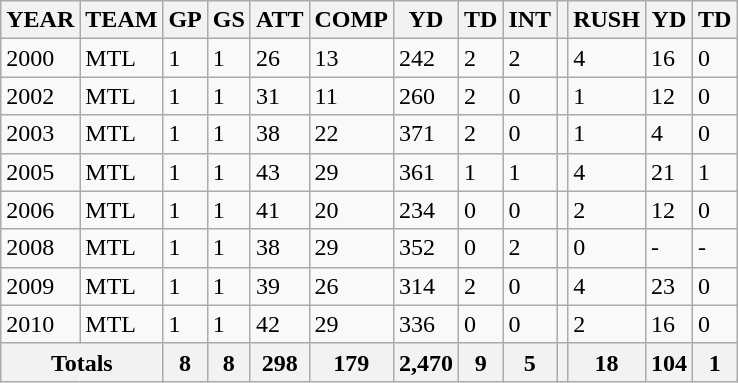<table class="wikitable">
<tr>
<th>YEAR</th>
<th>TEAM</th>
<th>GP</th>
<th>GS</th>
<th>ATT</th>
<th>COMP</th>
<th>YD</th>
<th>TD</th>
<th>INT</th>
<th></th>
<th>RUSH</th>
<th>YD</th>
<th>TD</th>
</tr>
<tr>
<td>2000</td>
<td>MTL</td>
<td>1</td>
<td>1</td>
<td>26</td>
<td>13</td>
<td>242</td>
<td>2</td>
<td>2</td>
<td></td>
<td>4</td>
<td>16</td>
<td>0</td>
</tr>
<tr>
<td>2002</td>
<td>MTL</td>
<td>1</td>
<td>1</td>
<td>31</td>
<td>11</td>
<td>260</td>
<td>2</td>
<td>0</td>
<td></td>
<td>1</td>
<td>12</td>
<td>0</td>
</tr>
<tr>
<td>2003</td>
<td>MTL</td>
<td>1</td>
<td>1</td>
<td>38</td>
<td>22</td>
<td>371</td>
<td>2</td>
<td>0</td>
<td></td>
<td>1</td>
<td>4</td>
<td>0</td>
</tr>
<tr>
<td>2005</td>
<td>MTL</td>
<td>1</td>
<td>1</td>
<td>43</td>
<td>29</td>
<td>361</td>
<td>1</td>
<td>1</td>
<td></td>
<td>4</td>
<td>21</td>
<td>1</td>
</tr>
<tr>
<td>2006</td>
<td>MTL</td>
<td>1</td>
<td>1</td>
<td>41</td>
<td>20</td>
<td>234</td>
<td>0</td>
<td>0</td>
<td></td>
<td>2</td>
<td>12</td>
<td>0</td>
</tr>
<tr>
<td>2008</td>
<td>MTL</td>
<td>1</td>
<td>1</td>
<td>38</td>
<td>29</td>
<td>352</td>
<td>0</td>
<td>2</td>
<td></td>
<td>0</td>
<td>-</td>
<td>-</td>
</tr>
<tr>
<td>2009</td>
<td>MTL</td>
<td>1</td>
<td>1</td>
<td>39</td>
<td>26</td>
<td>314</td>
<td>2</td>
<td>0</td>
<td></td>
<td>4</td>
<td>23</td>
<td>0</td>
</tr>
<tr>
<td>2010</td>
<td>MTL</td>
<td>1</td>
<td>1</td>
<td>42</td>
<td>29</td>
<td>336</td>
<td>0</td>
<td>0</td>
<td></td>
<td>2</td>
<td>16</td>
<td>0</td>
</tr>
<tr>
<th colspan="2">Totals</th>
<th>8</th>
<th>8</th>
<th>298</th>
<th>179</th>
<th>2,470</th>
<th>9</th>
<th>5</th>
<th></th>
<th>18</th>
<th>104</th>
<th>1</th>
</tr>
</table>
